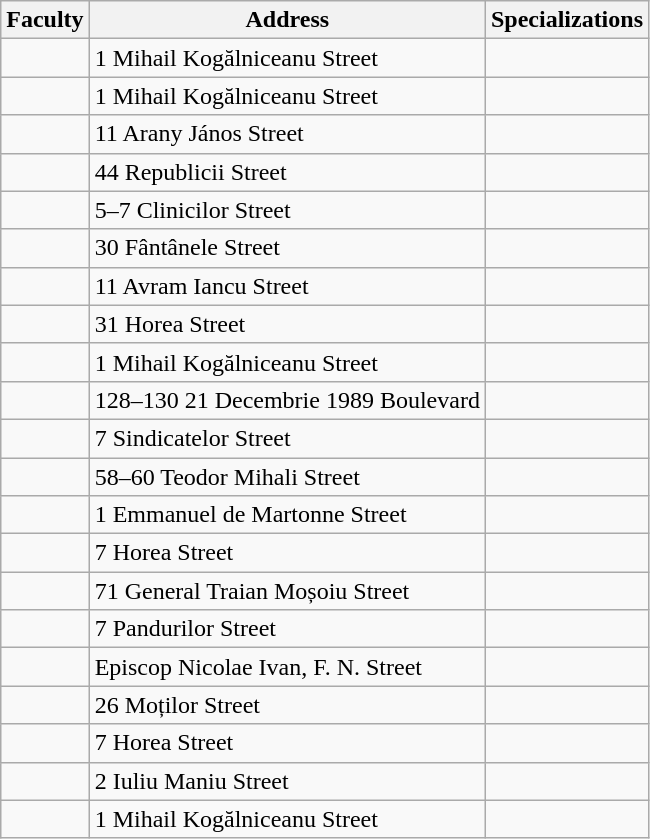<table class="wikitable">
<tr>
<th>Faculty</th>
<th>Address</th>
<th>Specializations</th>
</tr>
<tr>
<td></td>
<td>1 Mihail Kogălniceanu Street</td>
<td></td>
</tr>
<tr>
<td></td>
<td>1 Mihail Kogălniceanu Street</td>
<td></td>
</tr>
<tr>
<td></td>
<td>11 Arany János Street</td>
<td></td>
</tr>
<tr>
<td></td>
<td>44 Republicii Street</td>
<td></td>
</tr>
<tr>
<td></td>
<td>5–7 Clinicilor Street</td>
<td></td>
</tr>
<tr>
<td></td>
<td>30 Fântânele Street</td>
<td></td>
</tr>
<tr>
<td></td>
<td>11 Avram Iancu Street</td>
<td></td>
</tr>
<tr>
<td></td>
<td>31 Horea Street</td>
<td></td>
</tr>
<tr>
<td></td>
<td>1 Mihail Kogălniceanu Street</td>
<td></td>
</tr>
<tr>
<td></td>
<td>128–130 21 Decembrie 1989 Boulevard</td>
<td></td>
</tr>
<tr>
<td></td>
<td>7 Sindicatelor Street</td>
<td></td>
</tr>
<tr>
<td></td>
<td>58–60 Teodor Mihali Street</td>
<td></td>
</tr>
<tr>
<td></td>
<td>1 Emmanuel de Martonne Street</td>
<td></td>
</tr>
<tr>
<td></td>
<td>7 Horea Street</td>
<td></td>
</tr>
<tr>
<td></td>
<td>71 General Traian Moșoiu Street</td>
<td></td>
</tr>
<tr>
<td></td>
<td>7 Pandurilor Street</td>
<td></td>
</tr>
<tr>
<td></td>
<td>Episcop Nicolae Ivan, F. N. Street</td>
<td></td>
</tr>
<tr>
<td></td>
<td>26 Moților Street</td>
<td></td>
</tr>
<tr>
<td></td>
<td>7 Horea Street</td>
<td></td>
</tr>
<tr>
<td></td>
<td>2 Iuliu Maniu Street</td>
<td></td>
</tr>
<tr>
<td></td>
<td>1 Mihail Kogălniceanu Street</td>
<td></td>
</tr>
</table>
